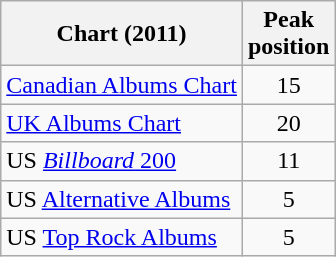<table class="wikitable sortable">
<tr>
<th>Chart (2011)</th>
<th>Peak<br>position</th>
</tr>
<tr>
<td><a href='#'>Canadian Albums Chart</a></td>
<td style="text-align:center;">15</td>
</tr>
<tr>
<td><a href='#'>UK Albums Chart</a></td>
<td style="text-align:center;">20</td>
</tr>
<tr>
<td>US <a href='#'><em>Billboard</em> 200</a></td>
<td align="center">11</td>
</tr>
<tr>
<td>US <a href='#'>Alternative Albums</a></td>
<td align="center">5</td>
</tr>
<tr>
<td>US <a href='#'>Top Rock Albums</a></td>
<td align="center">5</td>
</tr>
</table>
